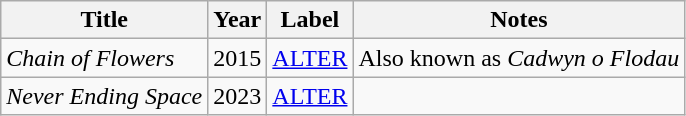<table class="wikitable">
<tr>
<th>Title</th>
<th>Year</th>
<th>Label</th>
<th>Notes</th>
</tr>
<tr>
<td><em>Chain of Flowers</em></td>
<td>2015</td>
<td><a href='#'>ALTER</a></td>
<td>Also known as <em>Cadwyn o Flodau</em></td>
</tr>
<tr>
<td><em>Never Ending Space</em></td>
<td>2023</td>
<td><a href='#'>ALTER</a></td>
<td></td>
</tr>
</table>
